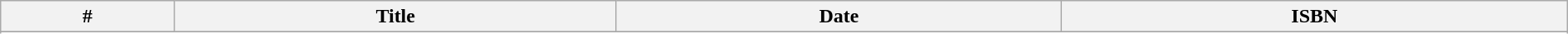<table class="wikitable" style="width:100%; margin:auto;">
<tr>
<th>#</th>
<th>Title</th>
<th>Date</th>
<th>ISBN<br></th>
</tr>
<tr>
</tr>
<tr>
</tr>
<tr>
</tr>
<tr>
</tr>
<tr>
</tr>
<tr>
</tr>
<tr>
</tr>
<tr>
</tr>
<tr>
</tr>
<tr>
</tr>
<tr>
</tr>
<tr>
</tr>
<tr>
</tr>
<tr>
</tr>
<tr>
</tr>
</table>
